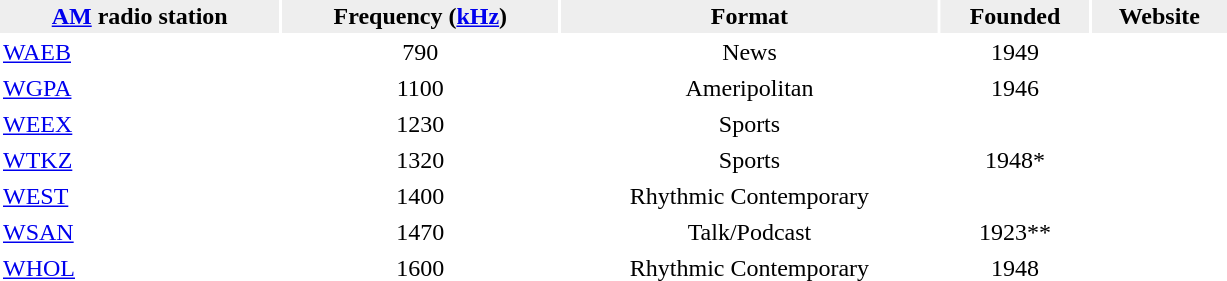<table border=0 cellpadding=2 cellspacing=2 width=65%>
<tr bgcolor=#EEEEEE>
<th><a href='#'>AM</a> radio station</th>
<th>Frequency (<a href='#'>kHz</a>)</th>
<th>Format</th>
<th>Founded</th>
<th>Website</th>
</tr>
<tr>
<td><a href='#'>WAEB</a></td>
<td align=center>790</td>
<td align=center>News</td>
<td align=center>1949</td>
<td align=center></td>
</tr>
<tr>
<td><a href='#'>WGPA</a></td>
<td align=center>1100</td>
<td align=center>Ameripolitan</td>
<td align=center>1946</td>
<td align=center></td>
</tr>
<tr>
<td><a href='#'>WEEX</a></td>
<td align=center>1230</td>
<td align=center>Sports</td>
<td align=center></td>
<td align=center></td>
</tr>
<tr>
<td><a href='#'>WTKZ</a></td>
<td align=center>1320</td>
<td align=center>Sports</td>
<td align=center>1948*</td>
<td align=center></td>
</tr>
<tr>
<td><a href='#'>WEST</a></td>
<td align=center>1400</td>
<td align=center>Rhythmic Contemporary</td>
<td align=center></td>
<td align=center></td>
</tr>
<tr>
<td><a href='#'>WSAN</a></td>
<td align=center>1470</td>
<td align=center>Talk/Podcast</td>
<td align=center>1923**</td>
<td align=center></td>
</tr>
<tr>
<td><a href='#'>WHOL</a></td>
<td align=center>1600</td>
<td align=center>Rhythmic Contemporary</td>
<td align=center>1948</td>
<td align=center></td>
</tr>
<tr>
</tr>
</table>
